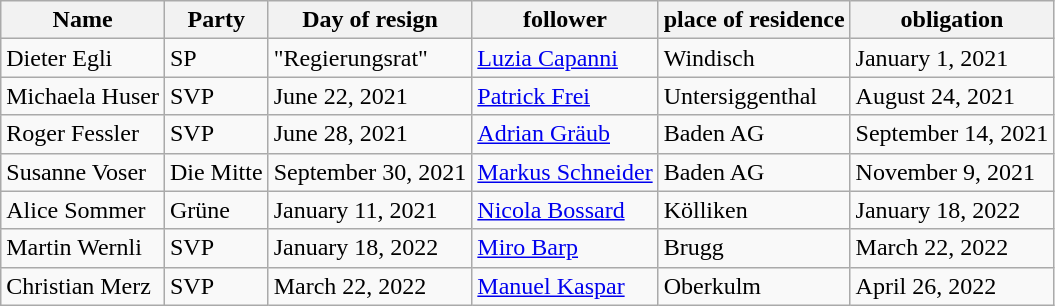<table class="wikitable sortable zebra" style="text-align:left;">
<tr>
<th>Name</th>
<th>Party</th>
<th>Day of resign</th>
<th>follower</th>
<th>place of residence</th>
<th>obligation</th>
</tr>
<tr>
<td>Dieter Egli</td>
<td>SP</td>
<td>"Regierungsrat"</td>
<td><a href='#'>Luzia Capanni</a></td>
<td>Windisch</td>
<td>January 1, 2021</td>
</tr>
<tr>
<td>Michaela Huser</td>
<td>SVP</td>
<td>June 22, 2021</td>
<td><a href='#'>Patrick Frei</a></td>
<td>Untersiggenthal</td>
<td>August 24, 2021</td>
</tr>
<tr>
<td>Roger Fessler</td>
<td>SVP</td>
<td>June 28, 2021</td>
<td><a href='#'>Adrian Gräub</a></td>
<td>Baden AG</td>
<td>September 14, 2021</td>
</tr>
<tr>
<td>Susanne Voser</td>
<td>Die Mitte</td>
<td>September 30, 2021</td>
<td><a href='#'>Markus Schneider</a></td>
<td>Baden AG</td>
<td>November 9, 2021</td>
</tr>
<tr>
<td>Alice Sommer</td>
<td>Grüne</td>
<td>January 11, 2021</td>
<td><a href='#'>Nicola Bossard</a></td>
<td>Kölliken</td>
<td>January 18, 2022</td>
</tr>
<tr>
<td>Martin Wernli</td>
<td>SVP</td>
<td>January 18, 2022</td>
<td><a href='#'>Miro Barp</a></td>
<td>Brugg</td>
<td>March 22, 2022</td>
</tr>
<tr>
<td>Christian Merz</td>
<td>SVP</td>
<td>March 22, 2022</td>
<td><a href='#'>Manuel Kaspar</a></td>
<td>Oberkulm</td>
<td>April 26, 2022</td>
</tr>
</table>
